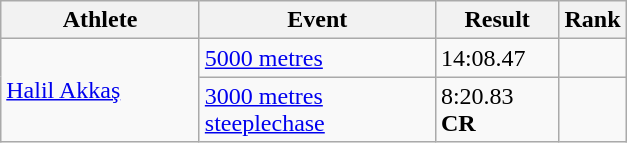<table class=wikitable>
<tr>
<th width=125>Athlete</th>
<th width=150>Event</th>
<th width=75>Result</th>
<th>Rank</th>
</tr>
<tr>
<td rowspan=2><a href='#'>Halil Akkaş</a></td>
<td><a href='#'>5000 metres</a></td>
<td>14:08.47</td>
<td align=center></td>
</tr>
<tr>
<td><a href='#'>3000 metres steeplechase</a></td>
<td>8:20.83 <strong>CR</strong></td>
<td align=center></td>
</tr>
</table>
